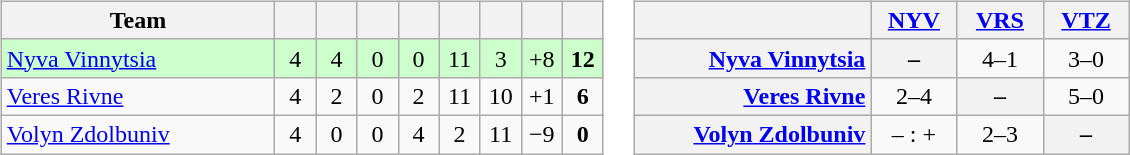<table>
<tr>
<td><br><table class="wikitable" style="text-align: center;">
<tr>
<th width=175>Team</th>
<th width=20></th>
<th width=20></th>
<th width=20></th>
<th width=20></th>
<th width=20></th>
<th width=20></th>
<th width=20></th>
<th width=20></th>
</tr>
<tr bgcolor="ccffcc">
<td align=left><a href='#'>Nyva Vinnytsia</a></td>
<td>4</td>
<td>4</td>
<td>0</td>
<td>0</td>
<td>11</td>
<td>3</td>
<td>+8</td>
<td><strong>12</strong></td>
</tr>
<tr>
<td align=left><a href='#'>Veres Rivne</a></td>
<td>4</td>
<td>2</td>
<td>0</td>
<td>2</td>
<td>11</td>
<td>10</td>
<td>+1</td>
<td><strong>6</strong></td>
</tr>
<tr>
<td align=left><a href='#'>Volyn Zdolbuniv</a></td>
<td>4</td>
<td>0</td>
<td>0</td>
<td>4</td>
<td>2</td>
<td>11</td>
<td>−9</td>
<td><strong>0</strong></td>
</tr>
</table>
</td>
<td><br><table class="wikitable" style="text-align:center">
<tr>
<th width="150"> </th>
<th width="50"><a href='#'>NYV</a></th>
<th width="50"><a href='#'>VRS</a></th>
<th width="50"><a href='#'>VTZ</a></th>
</tr>
<tr>
<th style="text-align:right;"><a href='#'>Nyva Vinnytsia</a></th>
<th>–</th>
<td title="Nyva v Veres">4–1</td>
<td title="Nyva v Volyn">3–0</td>
</tr>
<tr>
<th style="text-align:right;"><a href='#'>Veres Rivne</a></th>
<td title="Veres v Nyva">2–4</td>
<th>–</th>
<td title="Veres v Volyn">5–0</td>
</tr>
<tr>
<th style="text-align:right;"><a href='#'>Volyn Zdolbuniv</a></th>
<td title="Volyn v Nyva">– : +</td>
<td title="Volyn v Veres">2–3</td>
<th>–</th>
</tr>
</table>
</td>
</tr>
</table>
